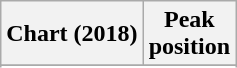<table class="wikitable plainrowheaders">
<tr>
<th scope="col">Chart (2018)</th>
<th scope="col">Peak<br>position</th>
</tr>
<tr>
</tr>
<tr>
</tr>
</table>
